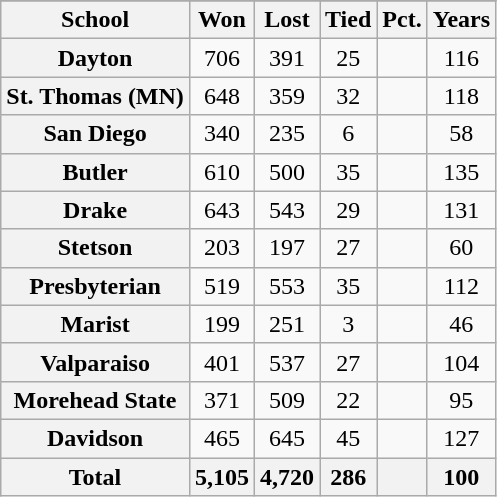<table class="wikitable sortable plainrowheaders" style="text-align: center;">
<tr>
</tr>
<tr>
<th scope="col">School</th>
<th scope="col">Won</th>
<th scope="col">Lost</th>
<th scope="col">Tied</th>
<th scope="col">Pct.</th>
<th scope="col">Years</th>
</tr>
<tr>
<th scope="row">Dayton</th>
<td>706</td>
<td>391</td>
<td>25</td>
<td></td>
<td>116</td>
</tr>
<tr>
<th scope="row">St. Thomas (MN)</th>
<td>648</td>
<td>359</td>
<td>32</td>
<td></td>
<td>118</td>
</tr>
<tr>
<th scope="row">San Diego</th>
<td>340</td>
<td>235</td>
<td>6</td>
<td></td>
<td>58</td>
</tr>
<tr>
<th scope="row">Butler</th>
<td>610</td>
<td>500</td>
<td>35</td>
<td></td>
<td>135</td>
</tr>
<tr>
<th scope="row">Drake</th>
<td>643</td>
<td>543</td>
<td>29</td>
<td></td>
<td>131</td>
</tr>
<tr>
<th scope="row">Stetson</th>
<td>203</td>
<td>197</td>
<td>27</td>
<td></td>
<td>60</td>
</tr>
<tr>
<th scope="row">Presbyterian</th>
<td>519</td>
<td>553</td>
<td>35</td>
<td></td>
<td>112</td>
</tr>
<tr>
<th scope="row">Marist</th>
<td>199</td>
<td>251</td>
<td>3</td>
<td></td>
<td>46</td>
</tr>
<tr>
<th scope="row">Valparaiso</th>
<td>401</td>
<td>537</td>
<td>27</td>
<td></td>
<td>104</td>
</tr>
<tr>
<th scope="row">Morehead State</th>
<td>371</td>
<td>509</td>
<td>22</td>
<td></td>
<td>95</td>
</tr>
<tr>
<th scope="row">Davidson</th>
<td>465</td>
<td>645</td>
<td>45</td>
<td></td>
<td>127</td>
</tr>
<tr>
<th scope="row" style="font-weight: bold;">Total</th>
<th scope="col">5,105</th>
<th scope="col">4,720</th>
<th scope="col">286</th>
<th scope="col"></th>
<th scope="col">100</th>
</tr>
</table>
